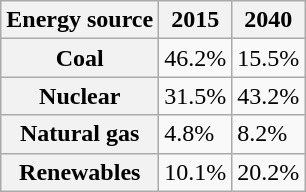<table class="wikitable">
<tr>
<th>Energy source</th>
<th>2015</th>
<th>2040</th>
</tr>
<tr>
<th scope=row>Coal</th>
<td>46.2%</td>
<td>15.5%</td>
</tr>
<tr>
<th scope=row>Nuclear</th>
<td>31.5%</td>
<td>43.2%</td>
</tr>
<tr>
<th scope=row>Natural gas</th>
<td>4.8%</td>
<td>8.2%</td>
</tr>
<tr>
<th scope=row>Renewables</th>
<td>10.1%</td>
<td>20.2%</td>
</tr>
</table>
